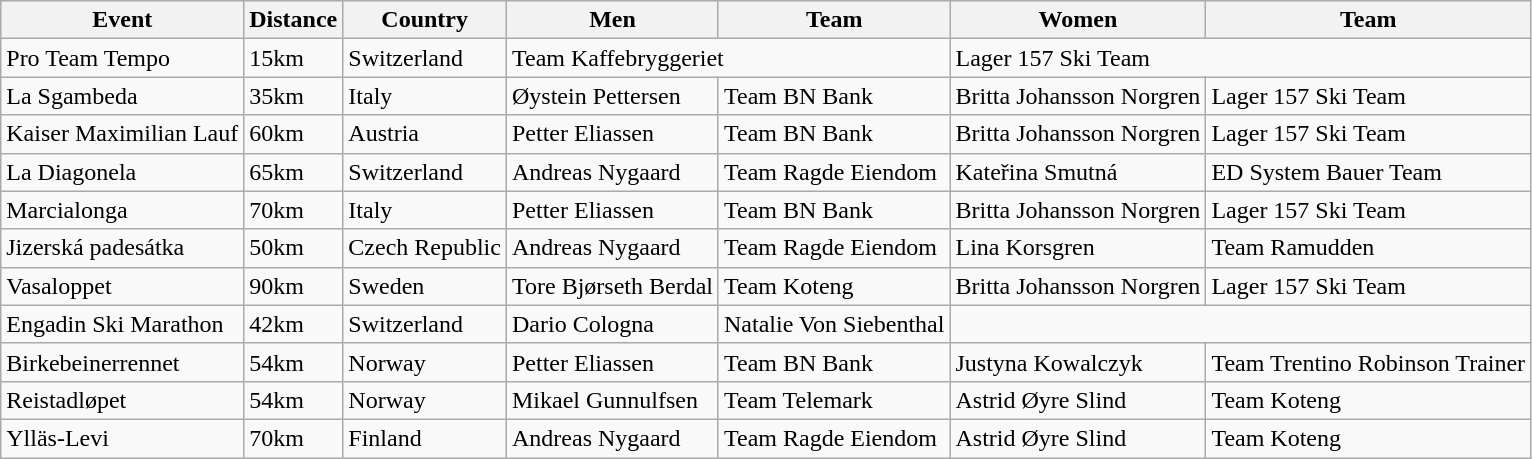<table class="wikitable">
<tr>
<th>Event</th>
<th>Distance</th>
<th>Country</th>
<th>Men</th>
<th>Team</th>
<th>Women</th>
<th>Team</th>
</tr>
<tr>
<td>Pro Team Tempo</td>
<td>15km</td>
<td> Switzerland</td>
<td colspan="2">Team Kaffebryggeriet</td>
<td colspan="2">Lager 157 Ski Team</td>
</tr>
<tr>
<td>La Sgambeda</td>
<td>35km</td>
<td> Italy</td>
<td> Øystein Pettersen</td>
<td>Team BN Bank</td>
<td> Britta Johansson Norgren</td>
<td>Lager 157 Ski Team</td>
</tr>
<tr>
<td>Kaiser Maximilian Lauf</td>
<td>60km</td>
<td> Austria</td>
<td> Petter Eliassen</td>
<td>Team BN Bank</td>
<td> Britta Johansson Norgren</td>
<td>Lager 157 Ski Team</td>
</tr>
<tr>
<td>La Diagonela</td>
<td>65km</td>
<td> Switzerland</td>
<td> Andreas Nygaard</td>
<td>Team Ragde Eiendom</td>
<td> Kateřina Smutná</td>
<td>ED System Bauer Team</td>
</tr>
<tr>
<td>Marcialonga</td>
<td>70km</td>
<td> Italy</td>
<td> Petter Eliassen</td>
<td>Team BN Bank</td>
<td> Britta Johansson Norgren</td>
<td>Lager 157 Ski Team</td>
</tr>
<tr>
<td>Jizerská padesátka</td>
<td>50km</td>
<td> Czech Republic</td>
<td> Andreas Nygaard</td>
<td>Team Ragde Eiendom</td>
<td> Lina Korsgren</td>
<td>Team Ramudden</td>
</tr>
<tr>
<td>Vasaloppet</td>
<td>90km</td>
<td> Sweden</td>
<td> Tore Bjørseth Berdal</td>
<td>Team Koteng</td>
<td> Britta Johansson Norgren</td>
<td>Lager 157 Ski Team</td>
</tr>
<tr>
<td>Engadin Ski Marathon</td>
<td>42km</td>
<td> Switzerland</td>
<td> Dario Cologna</td>
<td> Natalie Von Siebenthal</td>
</tr>
<tr>
<td>Birkebeinerrennet</td>
<td>54km</td>
<td> Norway</td>
<td> Petter Eliassen</td>
<td>Team BN Bank</td>
<td> Justyna Kowalczyk</td>
<td>Team Trentino Robinson Trainer</td>
</tr>
<tr>
<td>Reistadløpet</td>
<td>54km</td>
<td> Norway</td>
<td> Mikael Gunnulfsen</td>
<td>Team Telemark</td>
<td> Astrid Øyre Slind</td>
<td>Team Koteng</td>
</tr>
<tr>
<td>Ylläs-Levi</td>
<td>70km</td>
<td> Finland</td>
<td> Andreas Nygaard</td>
<td>Team Ragde Eiendom</td>
<td> Astrid Øyre Slind</td>
<td>Team Koteng</td>
</tr>
</table>
